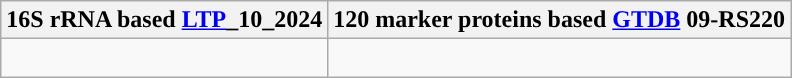<table class="wikitable">
<tr>
<th colspan=1>16S rRNA based <a href='#'>LTP</a>_10_2024</th>
<th colspan=1>120 marker proteins based <a href='#'>GTDB</a> 09-RS220</th>
</tr>
<tr>
<td style="vertical-align:top"><br></td>
<td><br></td>
</tr>
</table>
